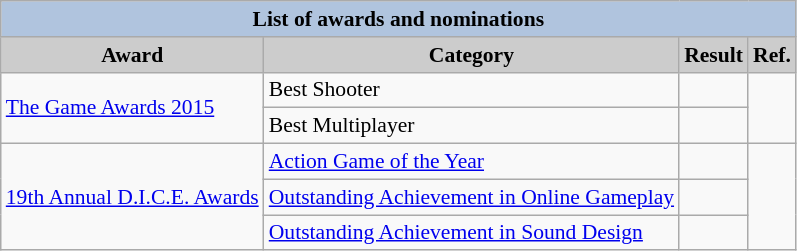<table class="wikitable" style="font-size:90%;">
<tr>
<th colspan="4" style="background:#B0C4DE;">List of awards and nominations</th>
</tr>
<tr>
<th style="background:#ccc;">Award</th>
<th style="background:#ccc;">Category</th>
<th style="background:#ccc;">Result</th>
<th style="background:#ccc;">Ref.</th>
</tr>
<tr>
<td rowspan="2"><a href='#'>The Game Awards 2015</a></td>
<td>Best Shooter</td>
<td></td>
<td rowspan="2"></td>
</tr>
<tr>
<td>Best Multiplayer</td>
<td></td>
</tr>
<tr>
<td rowspan="3"><a href='#'>19th Annual D.I.C.E. Awards</a></td>
<td><a href='#'>Action Game of the Year</a></td>
<td></td>
<td rowspan="3"></td>
</tr>
<tr>
<td><a href='#'>Outstanding Achievement in Online Gameplay</a></td>
<td></td>
</tr>
<tr>
<td><a href='#'>Outstanding Achievement in Sound Design</a></td>
<td></td>
</tr>
</table>
